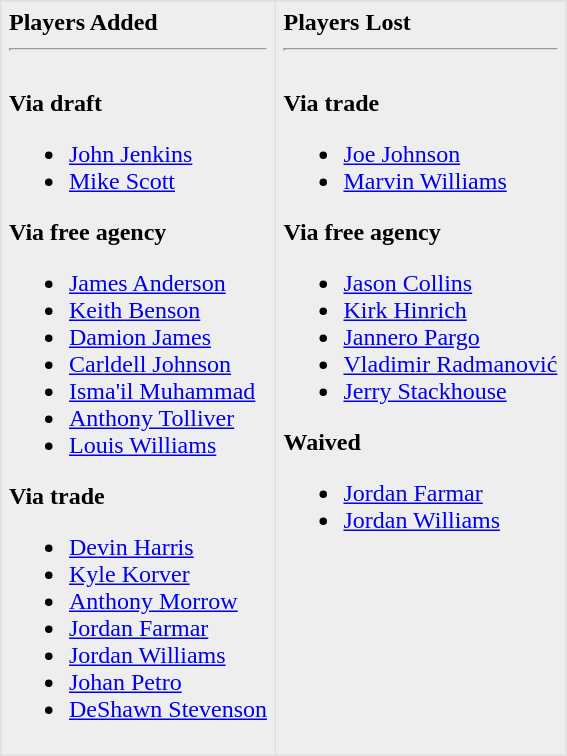<table border=1 style="border-collapse:collapse; background-color:#eeeeee" bordercolor="#DFDFDF" cellpadding="5">
<tr>
<td valign="top"><strong>Players Added</strong> <hr><br><strong>Via draft</strong><ul><li><a href='#'>John Jenkins</a></li><li><a href='#'>Mike Scott</a></li></ul><strong>Via free agency</strong><ul><li><a href='#'>James Anderson</a></li><li><a href='#'>Keith Benson</a> </li><li><a href='#'>Damion James</a></li><li><a href='#'>Carldell Johnson</a> </li><li><a href='#'>Isma'il Muhammad</a> </li><li><a href='#'>Anthony Tolliver</a></li><li><a href='#'>Louis Williams</a></li></ul><strong>Via trade</strong><ul><li><a href='#'>Devin Harris</a></li><li><a href='#'>Kyle Korver</a></li><li><a href='#'>Anthony Morrow</a></li><li><a href='#'>Jordan Farmar</a></li><li><a href='#'>Jordan Williams</a></li><li><a href='#'>Johan Petro</a></li><li><a href='#'>DeShawn Stevenson</a></li></ul></td>
<td valign="top"><strong>Players Lost</strong> <hr><br><strong>Via trade</strong><ul><li><a href='#'>Joe Johnson</a></li><li><a href='#'>Marvin Williams</a></li></ul><strong>Via free agency</strong><ul><li><a href='#'>Jason Collins</a></li><li><a href='#'>Kirk Hinrich</a></li><li><a href='#'>Jannero Pargo</a></li><li><a href='#'>Vladimir Radmanović</a></li><li><a href='#'>Jerry Stackhouse</a></li></ul><strong>Waived</strong><ul><li><a href='#'>Jordan Farmar</a></li><li><a href='#'>Jordan Williams</a></li></ul></td>
</tr>
</table>
